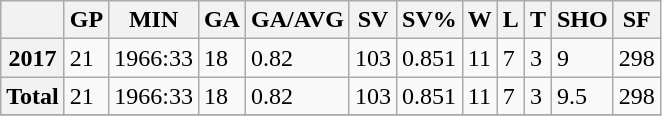<table class="wikitable">
<tr>
<th></th>
<th>GP</th>
<th>MIN</th>
<th>GA</th>
<th>GA/AVG</th>
<th>SV</th>
<th>SV%</th>
<th>W</th>
<th>L</th>
<th>T</th>
<th>SHO</th>
<th>SF</th>
</tr>
<tr>
<th>2017</th>
<td>21</td>
<td>1966:33</td>
<td>18</td>
<td>0.82</td>
<td>103</td>
<td>0.851</td>
<td>11</td>
<td>7</td>
<td>3</td>
<td>9</td>
<td>298</td>
</tr>
<tr>
<th>Total</th>
<td>21</td>
<td>1966:33</td>
<td>18</td>
<td>0.82</td>
<td>103</td>
<td>0.851</td>
<td>11</td>
<td>7</td>
<td>3</td>
<td>9.5</td>
<td>298</td>
</tr>
<tr>
</tr>
</table>
